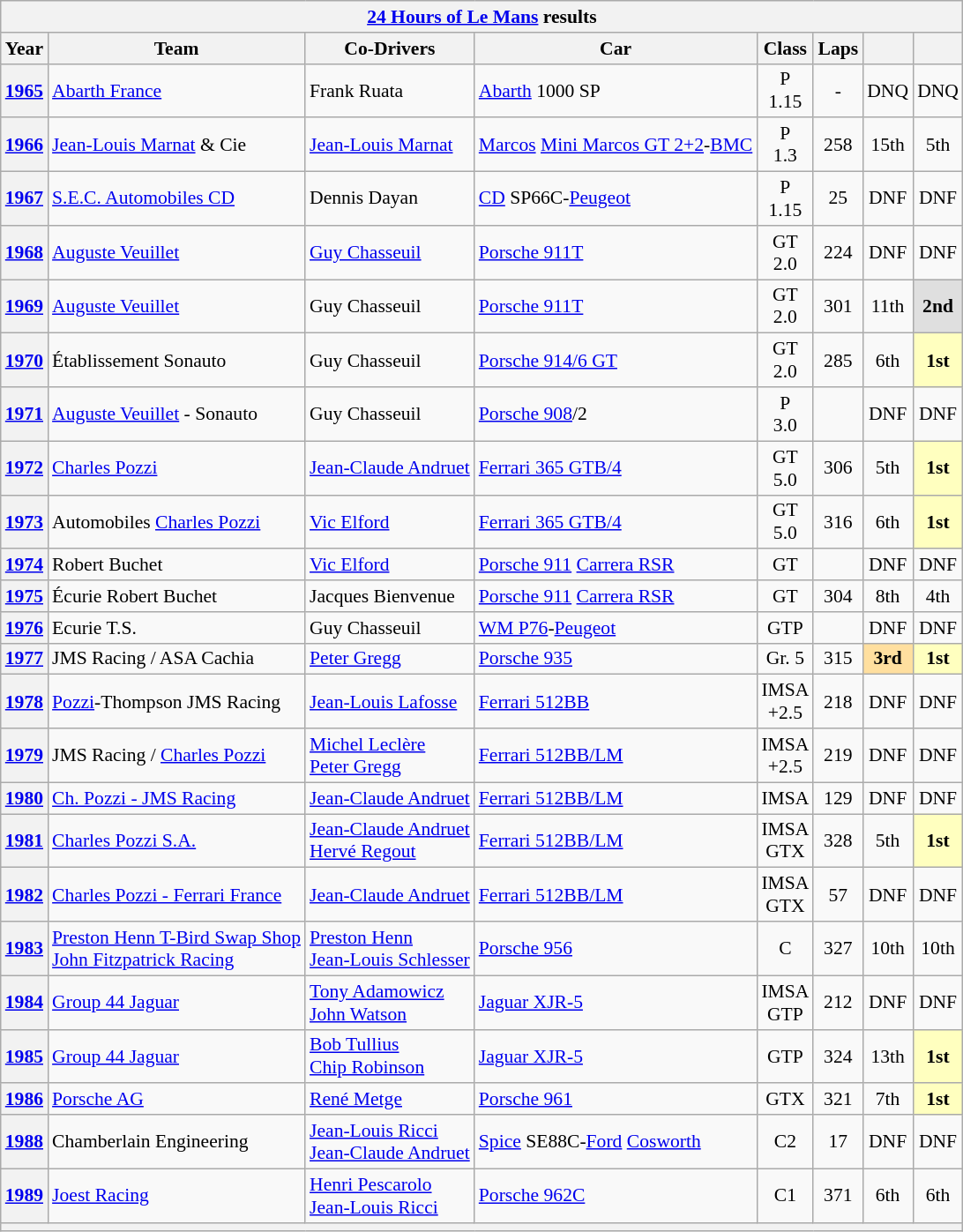<table class="wikitable" style="text-align:center; font-size:90%">
<tr>
<th colspan=8><a href='#'>24 Hours of Le Mans</a> results</th>
</tr>
<tr>
<th>Year</th>
<th>Team</th>
<th>Co-Drivers</th>
<th>Car</th>
<th>Class</th>
<th>Laps</th>
<th></th>
<th></th>
</tr>
<tr>
<th><a href='#'>1965</a></th>
<td align="left"> <a href='#'>Abarth France</a></td>
<td align="left"> Frank Ruata</td>
<td align="left"><a href='#'>Abarth</a> 1000 SP</td>
<td>P<br>1.15</td>
<td>-</td>
<td>DNQ</td>
<td>DNQ</td>
</tr>
<tr>
<th><a href='#'>1966</a></th>
<td align="left"> <a href='#'>Jean-Louis Marnat</a> & Cie</td>
<td align="left"> <a href='#'>Jean-Louis Marnat</a></td>
<td align="left"><a href='#'>Marcos</a> <a href='#'>Mini Marcos GT 2+2</a>-<a href='#'>BMC</a></td>
<td>P<br>1.3</td>
<td>258</td>
<td>15th</td>
<td>5th</td>
</tr>
<tr>
<th><a href='#'>1967</a></th>
<td align="left"> <a href='#'>S.E.C. Automobiles CD</a></td>
<td align="left"> Dennis Dayan</td>
<td align="left"><a href='#'>CD</a> SP66C-<a href='#'>Peugeot</a></td>
<td>P<br>1.15</td>
<td>25</td>
<td>DNF</td>
<td>DNF</td>
</tr>
<tr>
<th><a href='#'>1968</a></th>
<td align="left"> <a href='#'>Auguste Veuillet</a></td>
<td align="left"> <a href='#'>Guy Chasseuil</a></td>
<td align="left"><a href='#'>Porsche 911T</a></td>
<td>GT<br>2.0</td>
<td>224</td>
<td>DNF</td>
<td>DNF</td>
</tr>
<tr>
<th><a href='#'>1969</a></th>
<td align="left"> <a href='#'>Auguste Veuillet</a></td>
<td align="left"> Guy Chasseuil</td>
<td align="left"><a href='#'>Porsche 911T</a></td>
<td>GT<br>2.0</td>
<td>301</td>
<td>11th</td>
<td style="background:#DFDFDF;"><strong>2nd</strong></td>
</tr>
<tr>
<th><a href='#'>1970</a></th>
<td align="left"> Établissement Sonauto</td>
<td align="left"> Guy Chasseuil</td>
<td align="left"><a href='#'>Porsche 914/6 GT</a></td>
<td>GT<br>2.0</td>
<td>285</td>
<td>6th</td>
<td style="background:#FFFFBF;"><strong>1st</strong></td>
</tr>
<tr>
<th><a href='#'>1971</a></th>
<td align="left"> <a href='#'>Auguste Veuillet</a> - Sonauto</td>
<td align="left"> Guy Chasseuil</td>
<td align="left"><a href='#'>Porsche 908</a>/2</td>
<td>P<br>3.0</td>
<td></td>
<td>DNF</td>
<td>DNF</td>
</tr>
<tr>
<th><a href='#'>1972</a></th>
<td align="left"> <a href='#'>Charles Pozzi</a></td>
<td align="left"> <a href='#'>Jean-Claude Andruet</a></td>
<td align="left"><a href='#'>Ferrari 365 GTB/4</a></td>
<td>GT<br>5.0</td>
<td>306</td>
<td>5th</td>
<td style="background:#FFFFBF;"><strong>1st</strong></td>
</tr>
<tr>
<th><a href='#'>1973</a></th>
<td align="left"> Automobiles <a href='#'>Charles Pozzi</a></td>
<td align="left"> <a href='#'>Vic Elford</a></td>
<td align="left"><a href='#'>Ferrari 365 GTB/4</a></td>
<td>GT<br>5.0</td>
<td>316</td>
<td>6th</td>
<td style="background:#FFFFBF;"><strong>1st</strong></td>
</tr>
<tr>
<th><a href='#'>1974</a></th>
<td align="left"> Robert Buchet</td>
<td align="left"> <a href='#'>Vic Elford</a></td>
<td align="left"><a href='#'>Porsche 911</a> <a href='#'>Carrera RSR</a></td>
<td>GT</td>
<td></td>
<td>DNF</td>
<td>DNF</td>
</tr>
<tr>
<th><a href='#'>1975</a></th>
<td align="left"> Écurie Robert Buchet</td>
<td align="left"> Jacques Bienvenue</td>
<td align="left"><a href='#'>Porsche 911</a> <a href='#'>Carrera RSR</a></td>
<td>GT</td>
<td>304</td>
<td>8th</td>
<td>4th</td>
</tr>
<tr>
<th><a href='#'>1976</a></th>
<td align="left"> Ecurie T.S.</td>
<td align="left"> Guy Chasseuil</td>
<td align="left"><a href='#'>WM P76</a>-<a href='#'>Peugeot</a></td>
<td>GTP</td>
<td></td>
<td>DNF</td>
<td>DNF</td>
</tr>
<tr>
<th><a href='#'>1977</a></th>
<td align="left"> JMS Racing / ASA Cachia</td>
<td align="left"> <a href='#'>Peter Gregg</a></td>
<td align="left"><a href='#'>Porsche 935</a></td>
<td>Gr. 5</td>
<td>315</td>
<td style="background:#FFDF9F;"><strong>3rd</strong></td>
<td style="background:#FFFFBF;"><strong>1st</strong></td>
</tr>
<tr>
<th><a href='#'>1978</a></th>
<td align="left"> <a href='#'>Pozzi</a>-Thompson JMS Racing</td>
<td align="left"> <a href='#'>Jean-Louis Lafosse</a></td>
<td align="left"><a href='#'>Ferrari 512BB</a></td>
<td>IMSA<br>+2.5</td>
<td>218</td>
<td>DNF</td>
<td>DNF</td>
</tr>
<tr>
<th><a href='#'>1979</a></th>
<td align="left"> JMS Racing / <a href='#'>Charles Pozzi</a></td>
<td align="left"> <a href='#'>Michel Leclère</a><br>  <a href='#'>Peter Gregg</a></td>
<td align="left"><a href='#'>Ferrari 512BB/LM</a></td>
<td>IMSA<br>+2.5</td>
<td>219</td>
<td>DNF</td>
<td>DNF</td>
</tr>
<tr>
<th><a href='#'>1980</a></th>
<td align="left"> <a href='#'>Ch. Pozzi - JMS Racing</a></td>
<td align="left"> <a href='#'>Jean-Claude Andruet</a></td>
<td align="left"><a href='#'>Ferrari 512BB/LM</a></td>
<td>IMSA</td>
<td>129</td>
<td>DNF</td>
<td>DNF</td>
</tr>
<tr>
<th><a href='#'>1981</a></th>
<td align="left"> <a href='#'>Charles Pozzi S.A.</a></td>
<td align="left"> <a href='#'>Jean-Claude Andruet</a><br> <a href='#'>Hervé Regout</a></td>
<td align="left"><a href='#'>Ferrari 512BB/LM</a></td>
<td>IMSA<br>GTX</td>
<td>328</td>
<td>5th</td>
<td style="background:#FFFFBF;"><strong>1st</strong></td>
</tr>
<tr>
<th><a href='#'>1982</a></th>
<td align="left"> <a href='#'>Charles Pozzi - Ferrari France</a></td>
<td align="left"> <a href='#'>Jean-Claude Andruet</a></td>
<td align="left"><a href='#'>Ferrari 512BB/LM</a></td>
<td>IMSA<br>GTX</td>
<td>57</td>
<td>DNF</td>
<td>DNF</td>
</tr>
<tr>
<th><a href='#'>1983</a></th>
<td align="left"> <a href='#'>Preston Henn T-Bird Swap Shop</a><br> <a href='#'>John Fitzpatrick Racing</a></td>
<td align="left"> <a href='#'>Preston Henn</a><br> <a href='#'>Jean-Louis Schlesser</a></td>
<td align="left"><a href='#'>Porsche 956</a></td>
<td>C</td>
<td>327</td>
<td>10th</td>
<td>10th</td>
</tr>
<tr>
<th><a href='#'>1984</a></th>
<td align="left"> <a href='#'>Group 44 Jaguar</a></td>
<td align="left"> <a href='#'>Tony Adamowicz</a><br> <a href='#'>John Watson</a></td>
<td align="left"><a href='#'>Jaguar XJR-5</a></td>
<td>IMSA<br>GTP</td>
<td>212</td>
<td>DNF</td>
<td>DNF</td>
</tr>
<tr>
<th><a href='#'>1985</a></th>
<td align="left"> <a href='#'>Group 44 Jaguar</a></td>
<td align="left"> <a href='#'>Bob Tullius</a><br> <a href='#'>Chip Robinson</a></td>
<td align="left"><a href='#'>Jaguar XJR-5</a></td>
<td>GTP</td>
<td>324</td>
<td>13th</td>
<td style="background:#FFFFBF;"><strong>1st</strong></td>
</tr>
<tr>
<th><a href='#'>1986</a></th>
<td align="left"> <a href='#'>Porsche AG</a></td>
<td align="left"> <a href='#'>René Metge</a></td>
<td align="left"><a href='#'>Porsche 961</a></td>
<td>GTX</td>
<td>321</td>
<td>7th</td>
<td style="background:#FFFFBF;"><strong>1st</strong></td>
</tr>
<tr>
<th><a href='#'>1988</a></th>
<td align="left"> Chamberlain Engineering</td>
<td align="left"> <a href='#'>Jean-Louis Ricci</a><br> <a href='#'>Jean-Claude Andruet</a></td>
<td align="left"><a href='#'>Spice</a> SE88C-<a href='#'>Ford</a> <a href='#'>Cosworth</a></td>
<td>C2</td>
<td>17</td>
<td>DNF</td>
<td>DNF</td>
</tr>
<tr>
<th><a href='#'>1989</a></th>
<td align="left"> <a href='#'>Joest Racing</a></td>
<td align="left"> <a href='#'>Henri Pescarolo</a><br> <a href='#'>Jean-Louis Ricci</a></td>
<td align="left"><a href='#'>Porsche 962C</a></td>
<td>C1</td>
<td>371</td>
<td>6th</td>
<td>6th</td>
</tr>
<tr>
<th colspan="8"></th>
</tr>
</table>
